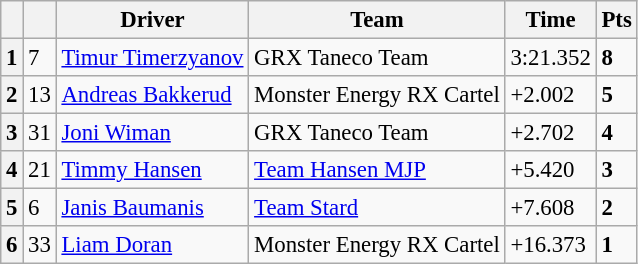<table class="wikitable" style="font-size:95%">
<tr>
<th></th>
<th></th>
<th>Driver</th>
<th>Team</th>
<th>Time</th>
<th>Pts</th>
</tr>
<tr>
<th>1</th>
<td>7</td>
<td> <a href='#'>Timur Timerzyanov</a></td>
<td>GRX Taneco Team</td>
<td>3:21.352</td>
<td><strong>8</strong></td>
</tr>
<tr>
<th>2</th>
<td>13</td>
<td> <a href='#'>Andreas Bakkerud</a></td>
<td>Monster Energy RX Cartel</td>
<td>+2.002</td>
<td><strong>5</strong></td>
</tr>
<tr>
<th>3</th>
<td>31</td>
<td> <a href='#'>Joni Wiman</a></td>
<td>GRX Taneco Team</td>
<td>+2.702</td>
<td><strong>4</strong></td>
</tr>
<tr>
<th>4</th>
<td>21</td>
<td> <a href='#'>Timmy Hansen</a></td>
<td><a href='#'>Team Hansen MJP</a></td>
<td>+5.420</td>
<td><strong>3</strong></td>
</tr>
<tr>
<th>5</th>
<td>6</td>
<td> <a href='#'>Janis Baumanis</a></td>
<td><a href='#'>Team Stard</a></td>
<td>+7.608</td>
<td><strong>2</strong></td>
</tr>
<tr>
<th>6</th>
<td>33</td>
<td> <a href='#'>Liam Doran</a></td>
<td>Monster Energy RX Cartel</td>
<td>+16.373</td>
<td><strong>1</strong></td>
</tr>
</table>
